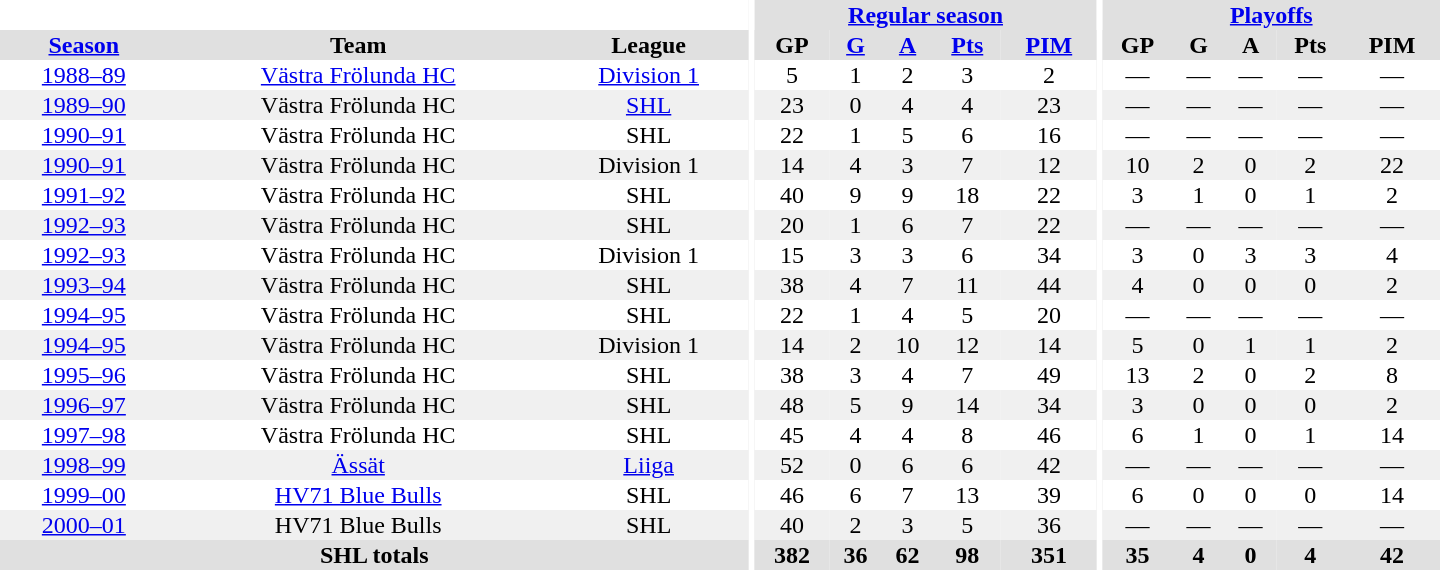<table border="0" cellpadding="1" cellspacing="0" style="text-align:center; width:60em">
<tr bgcolor="#e0e0e0">
<th colspan="3" bgcolor="#ffffff"></th>
<th rowspan="99" bgcolor="#ffffff"></th>
<th colspan="5"><a href='#'>Regular season</a></th>
<th rowspan="99" bgcolor="#ffffff"></th>
<th colspan="5"><a href='#'>Playoffs</a></th>
</tr>
<tr bgcolor="#e0e0e0">
<th><a href='#'>Season</a></th>
<th>Team</th>
<th>League</th>
<th>GP</th>
<th><a href='#'>G</a></th>
<th><a href='#'>A</a></th>
<th><a href='#'>Pts</a></th>
<th><a href='#'>PIM</a></th>
<th>GP</th>
<th>G</th>
<th>A</th>
<th>Pts</th>
<th>PIM</th>
</tr>
<tr>
<td><a href='#'>1988–89</a></td>
<td><a href='#'>Västra Frölunda HC</a></td>
<td><a href='#'>Division 1</a></td>
<td>5</td>
<td>1</td>
<td>2</td>
<td>3</td>
<td>2</td>
<td>—</td>
<td>—</td>
<td>—</td>
<td>—</td>
<td>—</td>
</tr>
<tr bgcolor="#f0f0f0">
<td><a href='#'>1989–90</a></td>
<td>Västra Frölunda HC</td>
<td><a href='#'>SHL</a></td>
<td>23</td>
<td>0</td>
<td>4</td>
<td>4</td>
<td>23</td>
<td>—</td>
<td>—</td>
<td>—</td>
<td>—</td>
<td>—</td>
</tr>
<tr>
<td><a href='#'>1990–91</a></td>
<td>Västra Frölunda HC</td>
<td>SHL</td>
<td>22</td>
<td>1</td>
<td>5</td>
<td>6</td>
<td>16</td>
<td>—</td>
<td>—</td>
<td>—</td>
<td>—</td>
<td>—</td>
</tr>
<tr bgcolor="#f0f0f0">
<td><a href='#'>1990–91</a></td>
<td>Västra Frölunda HC</td>
<td>Division 1</td>
<td>14</td>
<td>4</td>
<td>3</td>
<td>7</td>
<td>12</td>
<td>10</td>
<td>2</td>
<td>0</td>
<td>2</td>
<td>22</td>
</tr>
<tr>
<td><a href='#'>1991–92</a></td>
<td>Västra Frölunda HC</td>
<td>SHL</td>
<td>40</td>
<td>9</td>
<td>9</td>
<td>18</td>
<td>22</td>
<td>3</td>
<td>1</td>
<td>0</td>
<td>1</td>
<td>2</td>
</tr>
<tr bgcolor="#f0f0f0">
<td><a href='#'>1992–93</a></td>
<td>Västra Frölunda HC</td>
<td>SHL</td>
<td>20</td>
<td>1</td>
<td>6</td>
<td>7</td>
<td>22</td>
<td>—</td>
<td>—</td>
<td>—</td>
<td>—</td>
<td>—</td>
</tr>
<tr>
<td><a href='#'>1992–93</a></td>
<td>Västra Frölunda HC</td>
<td>Division 1</td>
<td>15</td>
<td>3</td>
<td>3</td>
<td>6</td>
<td>34</td>
<td>3</td>
<td>0</td>
<td>3</td>
<td>3</td>
<td>4</td>
</tr>
<tr bgcolor="#f0f0f0">
<td><a href='#'>1993–94</a></td>
<td>Västra Frölunda HC</td>
<td>SHL</td>
<td>38</td>
<td>4</td>
<td>7</td>
<td>11</td>
<td>44</td>
<td>4</td>
<td>0</td>
<td>0</td>
<td>0</td>
<td>2</td>
</tr>
<tr>
<td><a href='#'>1994–95</a></td>
<td>Västra Frölunda HC</td>
<td>SHL</td>
<td>22</td>
<td>1</td>
<td>4</td>
<td>5</td>
<td>20</td>
<td>—</td>
<td>—</td>
<td>—</td>
<td>—</td>
<td>—</td>
</tr>
<tr bgcolor="#f0f0f0">
<td><a href='#'>1994–95</a></td>
<td>Västra Frölunda HC</td>
<td>Division 1</td>
<td>14</td>
<td>2</td>
<td>10</td>
<td>12</td>
<td>14</td>
<td>5</td>
<td>0</td>
<td>1</td>
<td>1</td>
<td>2</td>
</tr>
<tr>
<td><a href='#'>1995–96</a></td>
<td>Västra Frölunda HC</td>
<td>SHL</td>
<td>38</td>
<td>3</td>
<td>4</td>
<td>7</td>
<td>49</td>
<td>13</td>
<td>2</td>
<td>0</td>
<td>2</td>
<td>8</td>
</tr>
<tr bgcolor="#f0f0f0">
<td><a href='#'>1996–97</a></td>
<td>Västra Frölunda HC</td>
<td>SHL</td>
<td>48</td>
<td>5</td>
<td>9</td>
<td>14</td>
<td>34</td>
<td>3</td>
<td>0</td>
<td>0</td>
<td>0</td>
<td>2</td>
</tr>
<tr>
<td><a href='#'>1997–98</a></td>
<td>Västra Frölunda HC</td>
<td>SHL</td>
<td>45</td>
<td>4</td>
<td>4</td>
<td>8</td>
<td>46</td>
<td>6</td>
<td>1</td>
<td>0</td>
<td>1</td>
<td>14</td>
</tr>
<tr bgcolor="#f0f0f0">
<td><a href='#'>1998–99</a></td>
<td><a href='#'>Ässät</a></td>
<td><a href='#'>Liiga</a></td>
<td>52</td>
<td>0</td>
<td>6</td>
<td>6</td>
<td>42</td>
<td>—</td>
<td>—</td>
<td>—</td>
<td>—</td>
<td>—</td>
</tr>
<tr>
<td><a href='#'>1999–00</a></td>
<td><a href='#'>HV71 Blue Bulls</a></td>
<td>SHL</td>
<td>46</td>
<td>6</td>
<td>7</td>
<td>13</td>
<td>39</td>
<td>6</td>
<td>0</td>
<td>0</td>
<td>0</td>
<td>14</td>
</tr>
<tr bgcolor="#f0f0f0">
<td><a href='#'>2000–01</a></td>
<td>HV71 Blue Bulls</td>
<td>SHL</td>
<td>40</td>
<td>2</td>
<td>3</td>
<td>5</td>
<td>36</td>
<td>—</td>
<td>—</td>
<td>—</td>
<td>—</td>
<td>—</td>
</tr>
<tr>
</tr>
<tr ALIGN="center" bgcolor="#e0e0e0">
<th colspan="3">SHL totals</th>
<th ALIGN="center">382</th>
<th ALIGN="center">36</th>
<th ALIGN="center">62</th>
<th ALIGN="center">98</th>
<th ALIGN="center">351</th>
<th ALIGN="center">35</th>
<th ALIGN="center">4</th>
<th ALIGN="center">0</th>
<th ALIGN="center">4</th>
<th ALIGN="center">42</th>
</tr>
</table>
